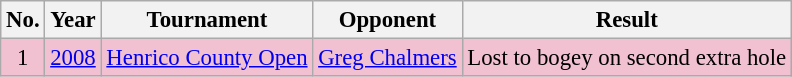<table class="wikitable" style="font-size:95%;">
<tr>
<th>No.</th>
<th>Year</th>
<th>Tournament</th>
<th>Opponent</th>
<th>Result</th>
</tr>
<tr style="background:#F2C1D1;">
<td align=center>1</td>
<td><a href='#'>2008</a></td>
<td><a href='#'>Henrico County Open</a></td>
<td> <a href='#'>Greg Chalmers</a></td>
<td>Lost to bogey on second extra hole</td>
</tr>
</table>
